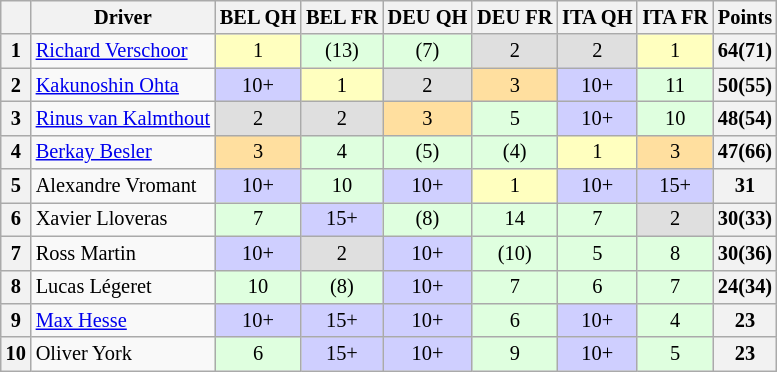<table class="wikitable" style="font-size:85%; text-align:center">
<tr style="background:#f9f9f9" valign="top">
<th valign="middle"></th>
<th valign="middle">Driver</th>
<th Belgium Qualifying Heat>BEL QH<br></th>
<th Belgium Feature Race>BEL FR<br></th>
<th Germany Qualifying Heat>DEU QH<br></th>
<th Germany Feature Race>DEU FR<br></th>
<th Italy Qualifying Heat>ITA QH<br></th>
<th Italy Feature Race>ITA FR<br></th>
<th valign="middle">Points</th>
</tr>
<tr>
<th>1</th>
<td align="left"> <a href='#'>Richard Verschoor</a></td>
<td style="background:#ffffbf;">1</td>
<td style="background:#DFFFDF;">(13)</td>
<td style="background:#DFFFDF;">(7)</td>
<td style="background:#DFDFDF;">2</td>
<td style="background:#DFDFDF;">2</td>
<td style="background:#ffffbf;">1</td>
<th>64(71)</th>
</tr>
<tr>
<th>2</th>
<td align="left"> <a href='#'>Kakunoshin Ohta</a></td>
<td style="background:#CFCFFF;">10+</td>
<td style="background:#ffffbf;">1</td>
<td style="background:#DFDFDF;">2</td>
<td style="background:#FFDF9F;">3</td>
<td style="background:#CFCFFF;">10+</td>
<td style="background:#DFFFDF;">11</td>
<th>50(55)</th>
</tr>
<tr>
<th>3</th>
<td align="left"> <a href='#'>Rinus van Kalmthout</a></td>
<td style="background:#DFDFDF;">2</td>
<td style="background:#DFDFDF;">2</td>
<td style="background:#FFDF9F;">3</td>
<td style="background:#DFFFDF;">5</td>
<td style="background:#CFCFFF;">10+</td>
<td style="background:#DFFFDF;">10</td>
<th>48(54)</th>
</tr>
<tr>
<th>4</th>
<td align="left"> <a href='#'>Berkay Besler</a></td>
<td style="background:#FFDF9F;">3</td>
<td style="background:#DFFFDF;">4</td>
<td style="background:#DFFFDF;">(5)</td>
<td style="background:#DFFFDF;">(4)</td>
<td style="background:#ffffbf;">1</td>
<td style="background:#FFDF9F;">3</td>
<th>47(66)</th>
</tr>
<tr>
<th>5</th>
<td align="left"> Alexandre Vromant</td>
<td style="background:#CFCFFF;">10+</td>
<td style="background:#DFFFDF;">10</td>
<td style="background:#CFCFFF;">10+</td>
<td style="background:#ffffbf;">1</td>
<td style="background:#CFCFFF;">10+</td>
<td style="background:#CFCFFF;">15+</td>
<th>31</th>
</tr>
<tr>
<th>6</th>
<td align="left"> Xavier Lloveras</td>
<td style="background:#DFFFDF;">7</td>
<td style="background:#CFCFFF;">15+</td>
<td style="background:#DFFFDF;">(8)</td>
<td style="background:#DFFFDF;">14</td>
<td style="background:#DFFFDF;">7</td>
<td style="background:#DFDFDF;">2</td>
<th>30(33)</th>
</tr>
<tr>
<th>7</th>
<td align="left"> Ross Martin</td>
<td style="background:#CFCFFF;">10+</td>
<td style="background:#DFDFDF;">2</td>
<td style="background:#CFCFFF;">10+</td>
<td style="background:#DFFFDF;">(10)</td>
<td style="background:#DFFFDF;">5</td>
<td style="background:#DFFFDF;">8</td>
<th>30(36)</th>
</tr>
<tr>
<th>8</th>
<td align="left"> Lucas Légeret</td>
<td style="background:#DFFFDF;">10</td>
<td style="background:#DFFFDF;">(8)</td>
<td style="background:#CFCFFF;">10+</td>
<td style="background:#DFFFDF;">7</td>
<td style="background:#DFFFDF;">6</td>
<td style="background:#DFFFDF;">7</td>
<th>24(34)</th>
</tr>
<tr>
<th>9</th>
<td align="left"> <a href='#'>Max Hesse</a></td>
<td style="background:#CFCFFF;">10+</td>
<td style="background:#CFCFFF;">15+</td>
<td style="background:#CFCFFF;">10+</td>
<td style="background:#DFFFDF;">6</td>
<td style="background:#CFCFFF;">10+</td>
<td style="background:#DFFFDF;">4</td>
<th>23</th>
</tr>
<tr>
<th>10</th>
<td align="left"> Oliver York</td>
<td style="background:#DFFFDF;">6</td>
<td style="background:#CFCFFF;">15+</td>
<td style="background:#CFCFFF;">10+</td>
<td style="background:#DFFFDF;">9</td>
<td style="background:#CFCFFF;">10+</td>
<td style="background:#DFFFDF;">5</td>
<th>23</th>
</tr>
</table>
